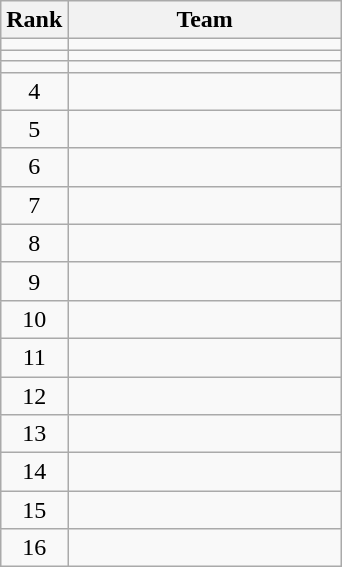<table class="wikitable" style="text-align:center;">
<tr>
<th>Rank</th>
<th width=175>Team</th>
</tr>
<tr>
<td></td>
<td align=left></td>
</tr>
<tr>
<td></td>
<td align=left></td>
</tr>
<tr>
<td></td>
<td align=left></td>
</tr>
<tr>
<td>4</td>
<td align=left></td>
</tr>
<tr>
<td>5</td>
<td align=left></td>
</tr>
<tr>
<td>6</td>
<td align=left></td>
</tr>
<tr>
<td>7</td>
<td align=left></td>
</tr>
<tr>
<td>8</td>
<td align=left></td>
</tr>
<tr>
<td>9</td>
<td align=left></td>
</tr>
<tr>
<td>10</td>
<td align=left></td>
</tr>
<tr>
<td>11</td>
<td align=left></td>
</tr>
<tr>
<td>12</td>
<td align=left></td>
</tr>
<tr>
<td>13</td>
<td align=left></td>
</tr>
<tr>
<td>14</td>
<td align=left></td>
</tr>
<tr>
<td>15</td>
<td align=left></td>
</tr>
<tr>
<td>16</td>
<td align=left></td>
</tr>
</table>
